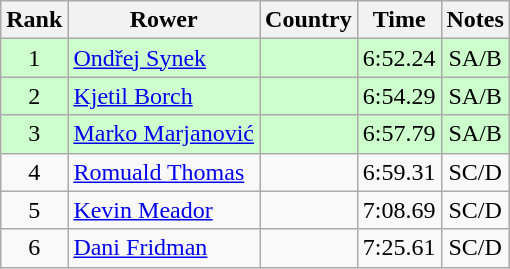<table class="wikitable" style="text-align:center">
<tr>
<th>Rank</th>
<th>Rower</th>
<th>Country</th>
<th>Time</th>
<th>Notes</th>
</tr>
<tr bgcolor=ccffcc>
<td>1</td>
<td align="left"><a href='#'>Ondřej Synek</a></td>
<td align="left"></td>
<td>6:52.24</td>
<td>SA/B</td>
</tr>
<tr bgcolor=ccffcc>
<td>2</td>
<td align="left"><a href='#'>Kjetil Borch</a></td>
<td align="left"></td>
<td>6:54.29</td>
<td>SA/B</td>
</tr>
<tr bgcolor=ccffcc>
<td>3</td>
<td align="left"><a href='#'>Marko Marjanović</a></td>
<td align="left"></td>
<td>6:57.79</td>
<td>SA/B</td>
</tr>
<tr>
<td>4</td>
<td align="left"><a href='#'>Romuald Thomas</a></td>
<td align="left"></td>
<td>6:59.31</td>
<td>SC/D</td>
</tr>
<tr>
<td>5</td>
<td align="left"><a href='#'>Kevin Meador</a></td>
<td align="left"></td>
<td>7:08.69</td>
<td>SC/D</td>
</tr>
<tr>
<td>6</td>
<td align="left"><a href='#'>Dani Fridman</a></td>
<td align="left"></td>
<td>7:25.61</td>
<td>SC/D</td>
</tr>
</table>
